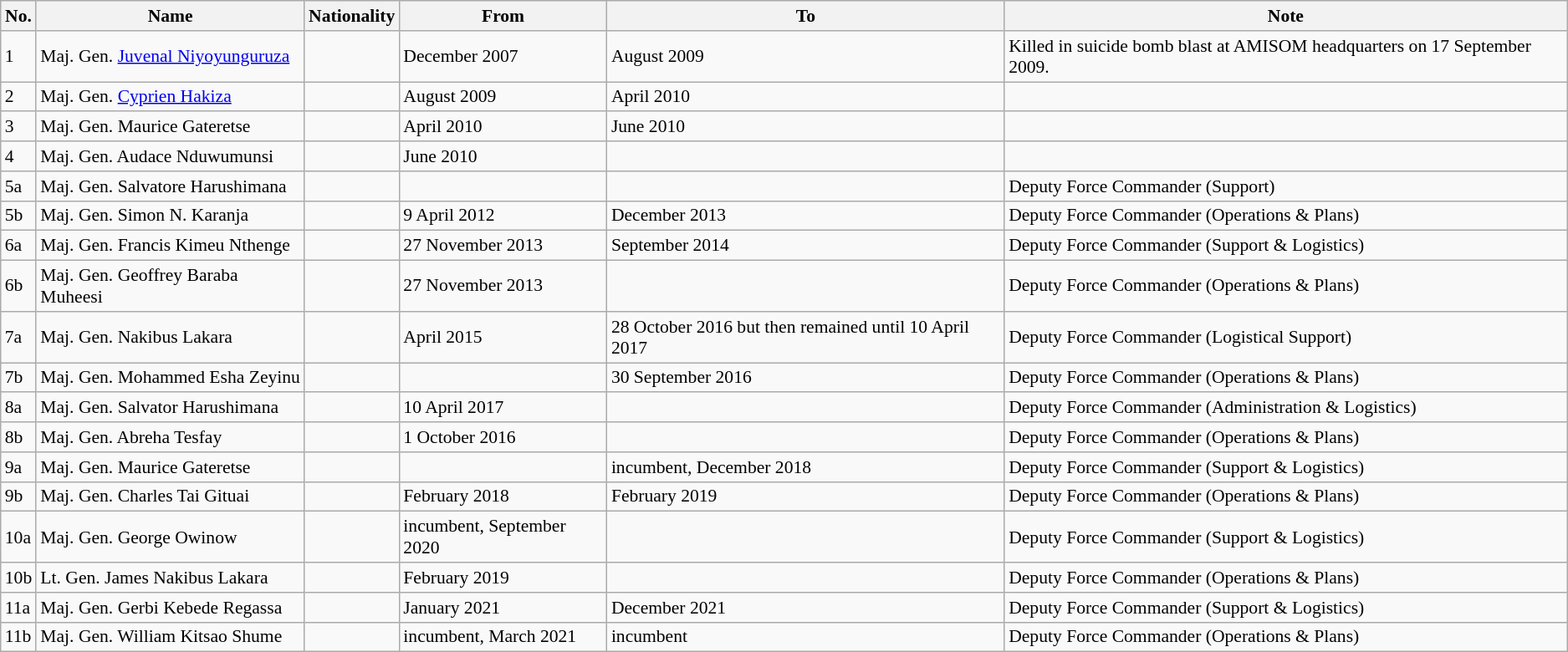<table class="wikitable" style="font-size:90%; text-align:left;">
<tr>
<th>No.</th>
<th>Name</th>
<th>Nationality</th>
<th>From</th>
<th>To</th>
<th>Note</th>
</tr>
<tr>
<td>1</td>
<td>Maj. Gen. <a href='#'>Juvenal Niyoyunguruza</a></td>
<td></td>
<td>December 2007</td>
<td>August 2009</td>
<td>Killed in suicide bomb blast at AMISOM headquarters on 17 September 2009.</td>
</tr>
<tr>
<td>2</td>
<td>Maj. Gen. <a href='#'>Cyprien Hakiza</a></td>
<td></td>
<td>August 2009</td>
<td>April 2010</td>
<td></td>
</tr>
<tr>
<td>3</td>
<td>Maj. Gen. Maurice Gateretse</td>
<td></td>
<td>April 2010</td>
<td>June 2010</td>
<td></td>
</tr>
<tr>
<td>4</td>
<td>Maj. Gen. Audace Nduwumunsi</td>
<td></td>
<td>June 2010</td>
<td></td>
<td></td>
</tr>
<tr>
<td>5a</td>
<td>Maj. Gen. Salvatore Harushimana</td>
<td></td>
<td></td>
<td></td>
<td>Deputy Force Commander (Support)</td>
</tr>
<tr>
<td>5b</td>
<td>Maj. Gen. Simon N. Karanja</td>
<td></td>
<td>9 April 2012</td>
<td>December 2013</td>
<td>Deputy Force Commander (Operations & Plans)</td>
</tr>
<tr>
<td>6a</td>
<td>Maj. Gen. Francis Kimeu Nthenge</td>
<td></td>
<td>27 November 2013</td>
<td>September 2014</td>
<td>Deputy Force Commander (Support & Logistics)</td>
</tr>
<tr>
<td>6b</td>
<td>Maj. Gen. Geoffrey Baraba Muheesi</td>
<td></td>
<td>27 November 2013</td>
<td></td>
<td>Deputy Force Commander (Operations & Plans)</td>
</tr>
<tr>
<td>7a</td>
<td>Maj. Gen. Nakibus Lakara</td>
<td></td>
<td>April 2015</td>
<td>28 October 2016  but then remained until 10 April 2017</td>
<td>Deputy Force Commander (Logistical Support)</td>
</tr>
<tr>
<td>7b</td>
<td>Maj. Gen. Mohammed Esha Zeyinu</td>
<td></td>
<td></td>
<td>30 September 2016</td>
<td>Deputy Force Commander (Operations & Plans)</td>
</tr>
<tr>
<td>8a</td>
<td>Maj. Gen. Salvator Harushimana</td>
<td></td>
<td>10 April 2017</td>
<td></td>
<td>Deputy Force Commander (Administration & Logistics)</td>
</tr>
<tr>
<td>8b</td>
<td>Maj. Gen. Abreha Tesfay</td>
<td></td>
<td>1 October 2016</td>
<td></td>
<td>Deputy Force Commander (Operations & Plans)</td>
</tr>
<tr>
<td>9a</td>
<td>Maj. Gen. Maurice Gateretse</td>
<td></td>
<td></td>
<td>incumbent, December 2018</td>
<td>Deputy Force Commander (Support & Logistics)</td>
</tr>
<tr>
<td>9b</td>
<td>Maj. Gen. Charles Tai Gituai </td>
<td></td>
<td>February 2018</td>
<td>February 2019</td>
<td>Deputy Force Commander (Operations & Plans)</td>
</tr>
<tr>
<td>10a</td>
<td>Maj. Gen. George Owinow</td>
<td></td>
<td>incumbent, September 2020</td>
<td></td>
<td>Deputy Force Commander (Support & Logistics)</td>
</tr>
<tr>
<td>10b</td>
<td>Lt. Gen. James Nakibus Lakara</td>
<td></td>
<td>February 2019</td>
<td></td>
<td>Deputy Force Commander (Operations & Plans)</td>
</tr>
<tr>
<td>11a</td>
<td>Maj. Gen. Gerbi Kebede Regassa</td>
<td></td>
<td>January 2021</td>
<td>December 2021</td>
<td>Deputy Force Commander (Support & Logistics)</td>
</tr>
<tr>
<td>11b</td>
<td>Maj. Gen. William Kitsao Shume</td>
<td></td>
<td>incumbent, March 2021</td>
<td>incumbent</td>
<td>Deputy Force Commander (Operations & Plans)</td>
</tr>
</table>
